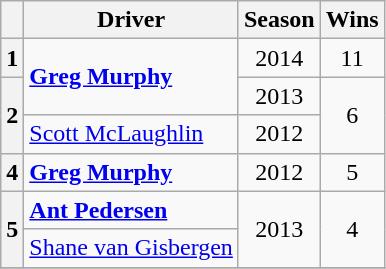<table class="wikitable" style="text-align:center">
<tr>
<th></th>
<th>Driver</th>
<th>Season</th>
<th>Wins</th>
</tr>
<tr>
<th>1</th>
<td rowspan=2 align=left> <strong><a href='#'>Greg Murphy</a></strong></td>
<td>2014</td>
<td>11</td>
</tr>
<tr>
<th rowspan=2>2</th>
<td>2013</td>
<td rowspan=2>6</td>
</tr>
<tr>
<td align=left> <a href='#'>Scott McLaughlin</a></td>
<td>2012</td>
</tr>
<tr>
<th>4</th>
<td align=left> <strong><a href='#'>Greg Murphy</a></strong></td>
<td>2012</td>
<td>5</td>
</tr>
<tr>
<th rowspan=2>5</th>
<td align=left> <strong><a href='#'>Ant Pedersen</a></strong></td>
<td rowspan=2>2013</td>
<td rowspan=2>4</td>
</tr>
<tr>
<td align=left> <a href='#'>Shane van Gisbergen</a></td>
</tr>
<tr>
</tr>
</table>
